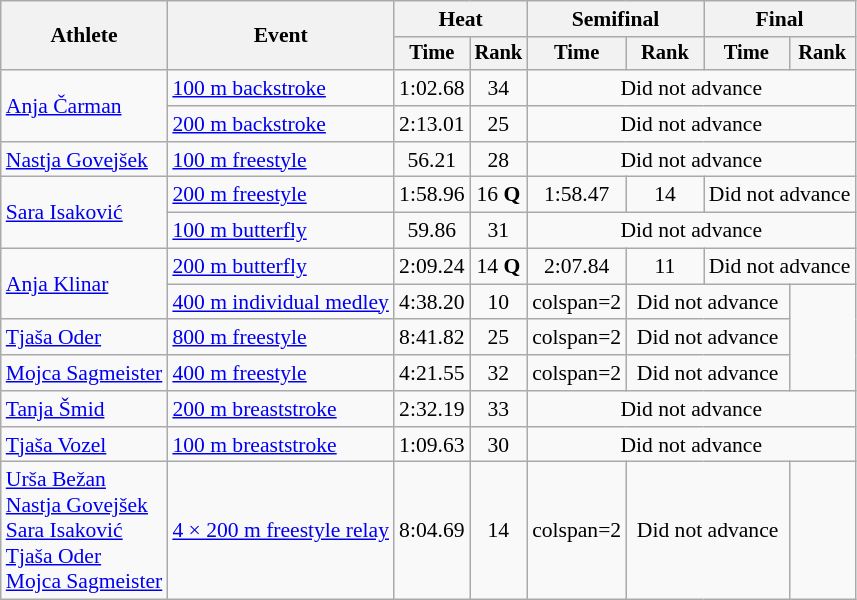<table class=wikitable style="font-size:90%">
<tr>
<th rowspan="2">Athlete</th>
<th rowspan="2">Event</th>
<th colspan="2">Heat</th>
<th colspan="2">Semifinal</th>
<th colspan="2">Final</th>
</tr>
<tr style="font-size:95%">
<th>Time</th>
<th>Rank</th>
<th>Time</th>
<th>Rank</th>
<th>Time</th>
<th>Rank</th>
</tr>
<tr align=center>
<td align=left rowspan=2><a href='#'>Anja Čarman</a></td>
<td align=left><a href='#'>100 m backstroke</a></td>
<td>1:02.68</td>
<td>34</td>
<td colspan=4>Did not advance</td>
</tr>
<tr align=center>
<td align=left><a href='#'>200 m backstroke</a></td>
<td>2:13.01</td>
<td>25</td>
<td colspan=4>Did not advance</td>
</tr>
<tr align=center>
<td align=left><a href='#'>Nastja Govejšek</a></td>
<td align=left><a href='#'>100 m freestyle</a></td>
<td>56.21</td>
<td>28</td>
<td colspan=4>Did not advance</td>
</tr>
<tr align=center>
<td align=left rowspan=2><a href='#'>Sara Isaković</a></td>
<td align=left><a href='#'>200 m freestyle</a></td>
<td>1:58.96</td>
<td>16 <strong>Q</strong></td>
<td>1:58.47</td>
<td>14</td>
<td colspan=2>Did not advance</td>
</tr>
<tr align=center>
<td align=left><a href='#'>100 m butterfly</a></td>
<td>59.86</td>
<td>31</td>
<td colspan=4>Did not advance</td>
</tr>
<tr align=center>
<td align=left rowspan=2><a href='#'>Anja Klinar</a></td>
<td align=left><a href='#'>200 m butterfly</a></td>
<td>2:09.24</td>
<td>14 <strong>Q</strong></td>
<td>2:07.84</td>
<td>11</td>
<td colspan=2>Did not advance</td>
</tr>
<tr align=center>
<td align=left><a href='#'>400 m individual medley</a></td>
<td>4:38.20</td>
<td>10</td>
<td>colspan=2 </td>
<td colspan=2>Did not advance</td>
</tr>
<tr align=center>
<td align=left><a href='#'>Tjaša Oder</a></td>
<td align=left><a href='#'>800 m freestyle</a></td>
<td>8:41.82</td>
<td>25</td>
<td>colspan=2 </td>
<td colspan=2>Did not advance</td>
</tr>
<tr align=center>
<td align=left><a href='#'>Mojca Sagmeister</a></td>
<td align=left><a href='#'>400 m freestyle</a></td>
<td>4:21.55</td>
<td>32</td>
<td>colspan=2 </td>
<td colspan=2>Did not advance</td>
</tr>
<tr align=center>
<td align=left><a href='#'>Tanja Šmid</a></td>
<td align=left><a href='#'>200 m breaststroke</a></td>
<td>2:32.19</td>
<td>33</td>
<td colspan=4>Did not advance</td>
</tr>
<tr align=center>
<td align=left><a href='#'>Tjaša Vozel</a></td>
<td align=left><a href='#'>100 m breaststroke</a></td>
<td>1:09.63</td>
<td>30</td>
<td colspan=4>Did not advance</td>
</tr>
<tr align=center>
<td align=left><a href='#'>Urša Bežan</a><br><a href='#'>Nastja Govejšek</a><br><a href='#'>Sara Isaković</a><br><a href='#'>Tjaša Oder</a><br><a href='#'>Mojca Sagmeister</a></td>
<td align=left><a href='#'>4 × 200 m freestyle relay</a></td>
<td>8:04.69</td>
<td>14</td>
<td>colspan=2 </td>
<td colspan=2>Did not advance</td>
</tr>
</table>
